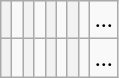<table class=wikitable>
<tr>
<th></th>
<td></td>
<th></th>
<td></td>
<th></th>
<td></td>
<th></th>
<td></td>
<td>...</td>
</tr>
<tr>
<th></th>
<td></td>
<th></th>
<td></td>
<th></th>
<td></td>
<th></th>
<td></td>
<td>...</td>
</tr>
</table>
